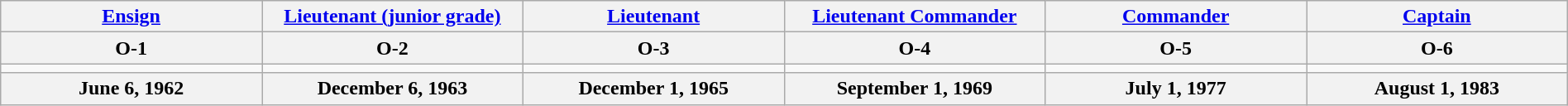<table class="wikitable" style="margin:auto; width:100%;">
<tr>
<th><a href='#'>Ensign</a></th>
<th><a href='#'>Lieutenant (junior grade)</a></th>
<th><a href='#'>Lieutenant</a></th>
<th><a href='#'>Lieutenant Commander</a></th>
<th><a href='#'>Commander</a></th>
<th><a href='#'>Captain</a></th>
</tr>
<tr>
<th>O-1</th>
<th>O-2</th>
<th>O-3</th>
<th>O-4</th>
<th>O-5</th>
<th>O-6</th>
</tr>
<tr>
<td style="text-align:center; width:16%;"></td>
<td style="text-align:center; width:16%;"></td>
<td style="text-align:center; width:16%;"></td>
<td style="text-align:center; width:16%;"></td>
<td style="text-align:center; width:16%;"></td>
<td style="text-align:center; width:16%;"></td>
</tr>
<tr>
<th>June 6, 1962</th>
<th>December 6, 1963</th>
<th>December 1, 1965</th>
<th>September 1, 1969</th>
<th>July 1, 1977</th>
<th>August 1, 1983</th>
</tr>
</table>
